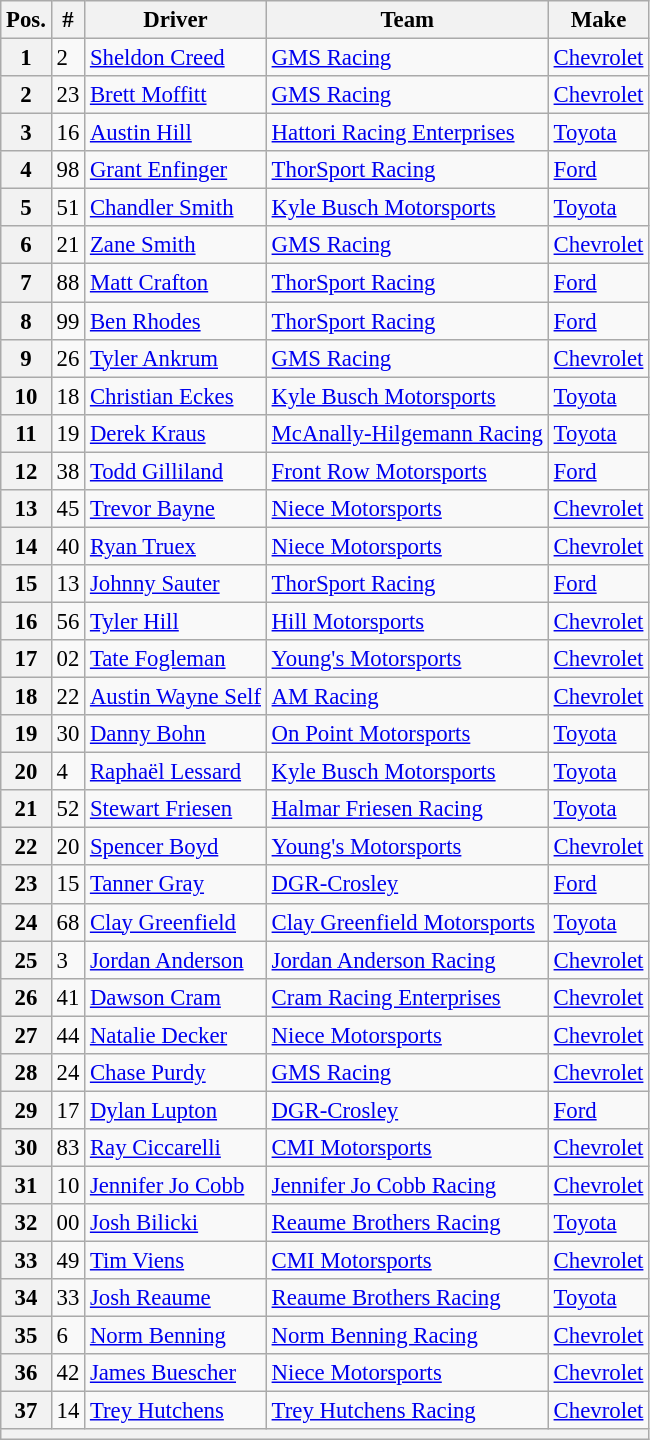<table class="wikitable" style="font-size:95%">
<tr>
<th>Pos.</th>
<th>#</th>
<th>Driver</th>
<th>Team</th>
<th>Make</th>
</tr>
<tr>
<th>1</th>
<td>2</td>
<td><a href='#'>Sheldon Creed</a></td>
<td><a href='#'>GMS Racing</a></td>
<td><a href='#'>Chevrolet</a></td>
</tr>
<tr>
<th>2</th>
<td>23</td>
<td><a href='#'>Brett Moffitt</a></td>
<td><a href='#'>GMS Racing</a></td>
<td><a href='#'>Chevrolet</a></td>
</tr>
<tr>
<th>3</th>
<td>16</td>
<td><a href='#'>Austin Hill</a></td>
<td><a href='#'>Hattori Racing Enterprises</a></td>
<td><a href='#'>Toyota</a></td>
</tr>
<tr>
<th>4</th>
<td>98</td>
<td><a href='#'>Grant Enfinger</a></td>
<td><a href='#'>ThorSport Racing</a></td>
<td><a href='#'>Ford</a></td>
</tr>
<tr>
<th>5</th>
<td>51</td>
<td><a href='#'>Chandler Smith</a></td>
<td><a href='#'>Kyle Busch Motorsports</a></td>
<td><a href='#'>Toyota</a></td>
</tr>
<tr>
<th>6</th>
<td>21</td>
<td><a href='#'>Zane Smith</a></td>
<td><a href='#'>GMS Racing</a></td>
<td><a href='#'>Chevrolet</a></td>
</tr>
<tr>
<th>7</th>
<td>88</td>
<td><a href='#'>Matt Crafton</a></td>
<td><a href='#'>ThorSport Racing</a></td>
<td><a href='#'>Ford</a></td>
</tr>
<tr>
<th>8</th>
<td>99</td>
<td><a href='#'>Ben Rhodes</a></td>
<td><a href='#'>ThorSport Racing</a></td>
<td><a href='#'>Ford</a></td>
</tr>
<tr>
<th>9</th>
<td>26</td>
<td><a href='#'>Tyler Ankrum</a></td>
<td><a href='#'>GMS Racing</a></td>
<td><a href='#'>Chevrolet</a></td>
</tr>
<tr>
<th>10</th>
<td>18</td>
<td><a href='#'>Christian Eckes</a></td>
<td><a href='#'>Kyle Busch Motorsports</a></td>
<td><a href='#'>Toyota</a></td>
</tr>
<tr>
<th>11</th>
<td>19</td>
<td><a href='#'>Derek Kraus</a></td>
<td><a href='#'>McAnally-Hilgemann Racing</a></td>
<td><a href='#'>Toyota</a></td>
</tr>
<tr>
<th>12</th>
<td>38</td>
<td><a href='#'>Todd Gilliland</a></td>
<td><a href='#'>Front Row Motorsports</a></td>
<td><a href='#'>Ford</a></td>
</tr>
<tr>
<th>13</th>
<td>45</td>
<td><a href='#'>Trevor Bayne</a></td>
<td><a href='#'>Niece Motorsports</a></td>
<td><a href='#'>Chevrolet</a></td>
</tr>
<tr>
<th>14</th>
<td>40</td>
<td><a href='#'>Ryan Truex</a></td>
<td><a href='#'>Niece Motorsports</a></td>
<td><a href='#'>Chevrolet</a></td>
</tr>
<tr>
<th>15</th>
<td>13</td>
<td><a href='#'>Johnny Sauter</a></td>
<td><a href='#'>ThorSport Racing</a></td>
<td><a href='#'>Ford</a></td>
</tr>
<tr>
<th>16</th>
<td>56</td>
<td><a href='#'>Tyler Hill</a></td>
<td><a href='#'>Hill Motorsports</a></td>
<td><a href='#'>Chevrolet</a></td>
</tr>
<tr>
<th>17</th>
<td>02</td>
<td><a href='#'>Tate Fogleman</a></td>
<td><a href='#'>Young's Motorsports</a></td>
<td><a href='#'>Chevrolet</a></td>
</tr>
<tr>
<th>18</th>
<td>22</td>
<td><a href='#'>Austin Wayne Self</a></td>
<td><a href='#'>AM Racing</a></td>
<td><a href='#'>Chevrolet</a></td>
</tr>
<tr>
<th>19</th>
<td>30</td>
<td><a href='#'>Danny Bohn</a></td>
<td><a href='#'>On Point Motorsports</a></td>
<td><a href='#'>Toyota</a></td>
</tr>
<tr>
<th>20</th>
<td>4</td>
<td><a href='#'>Raphaël Lessard</a></td>
<td><a href='#'>Kyle Busch Motorsports</a></td>
<td><a href='#'>Toyota</a></td>
</tr>
<tr>
<th>21</th>
<td>52</td>
<td><a href='#'>Stewart Friesen</a></td>
<td><a href='#'>Halmar Friesen Racing</a></td>
<td><a href='#'>Toyota</a></td>
</tr>
<tr>
<th>22</th>
<td>20</td>
<td><a href='#'>Spencer Boyd</a></td>
<td><a href='#'>Young's Motorsports</a></td>
<td><a href='#'>Chevrolet</a></td>
</tr>
<tr>
<th>23</th>
<td>15</td>
<td><a href='#'>Tanner Gray</a></td>
<td><a href='#'>DGR-Crosley</a></td>
<td><a href='#'>Ford</a></td>
</tr>
<tr>
<th>24</th>
<td>68</td>
<td><a href='#'>Clay Greenfield</a></td>
<td><a href='#'>Clay Greenfield Motorsports</a></td>
<td><a href='#'>Toyota</a></td>
</tr>
<tr>
<th>25</th>
<td>3</td>
<td><a href='#'>Jordan Anderson</a></td>
<td><a href='#'>Jordan Anderson Racing</a></td>
<td><a href='#'>Chevrolet</a></td>
</tr>
<tr>
<th>26</th>
<td>41</td>
<td><a href='#'>Dawson Cram</a></td>
<td><a href='#'>Cram Racing Enterprises</a></td>
<td><a href='#'>Chevrolet</a></td>
</tr>
<tr>
<th>27</th>
<td>44</td>
<td><a href='#'>Natalie Decker</a></td>
<td><a href='#'>Niece Motorsports</a></td>
<td><a href='#'>Chevrolet</a></td>
</tr>
<tr>
<th>28</th>
<td>24</td>
<td><a href='#'>Chase Purdy</a></td>
<td><a href='#'>GMS Racing</a></td>
<td><a href='#'>Chevrolet</a></td>
</tr>
<tr>
<th>29</th>
<td>17</td>
<td><a href='#'>Dylan Lupton</a></td>
<td><a href='#'>DGR-Crosley</a></td>
<td><a href='#'>Ford</a></td>
</tr>
<tr>
<th>30</th>
<td>83</td>
<td><a href='#'>Ray Ciccarelli</a></td>
<td><a href='#'>CMI Motorsports</a></td>
<td><a href='#'>Chevrolet</a></td>
</tr>
<tr>
<th>31</th>
<td>10</td>
<td><a href='#'>Jennifer Jo Cobb</a></td>
<td><a href='#'>Jennifer Jo Cobb Racing</a></td>
<td><a href='#'>Chevrolet</a></td>
</tr>
<tr>
<th>32</th>
<td>00</td>
<td><a href='#'>Josh Bilicki</a></td>
<td><a href='#'>Reaume Brothers Racing</a></td>
<td><a href='#'>Toyota</a></td>
</tr>
<tr>
<th>33</th>
<td>49</td>
<td><a href='#'>Tim Viens</a></td>
<td><a href='#'>CMI Motorsports</a></td>
<td><a href='#'>Chevrolet</a></td>
</tr>
<tr>
<th>34</th>
<td>33</td>
<td><a href='#'>Josh Reaume</a></td>
<td><a href='#'>Reaume Brothers Racing</a></td>
<td><a href='#'>Toyota</a></td>
</tr>
<tr>
<th>35</th>
<td>6</td>
<td><a href='#'>Norm Benning</a></td>
<td><a href='#'>Norm Benning Racing</a></td>
<td><a href='#'>Chevrolet</a></td>
</tr>
<tr>
<th>36</th>
<td>42</td>
<td><a href='#'>James Buescher</a></td>
<td><a href='#'>Niece Motorsports</a></td>
<td><a href='#'>Chevrolet</a></td>
</tr>
<tr>
<th>37</th>
<td>14</td>
<td><a href='#'>Trey Hutchens</a></td>
<td><a href='#'>Trey Hutchens Racing</a></td>
<td><a href='#'>Chevrolet</a></td>
</tr>
<tr>
<th colspan="5"></th>
</tr>
</table>
